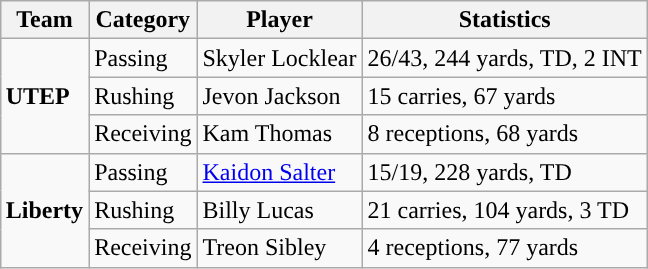<table class="wikitable" style="float: right;">
<tr>
<th>Team</th>
<th>Category</th>
<th>Player</th>
<th>Statistics</th>
</tr>
<tr>
<td rowspan=3><strong>UTEP</strong></td>
<td>Passing</td>
<td>Skyler Locklear</td>
<td>26/43, 244 yards, TD, 2 INT</td>
</tr>
<tr>
<td>Rushing</td>
<td>Jevon Jackson</td>
<td>15 carries, 67 yards</td>
</tr>
<tr>
<td>Receiving</td>
<td>Kam Thomas</td>
<td>8 receptions, 68 yards</td>
</tr>
<tr>
<td rowspan=3><strong>Liberty</strong></td>
<td>Passing</td>
<td><a href='#'>Kaidon Salter</a></td>
<td>15/19, 228 yards, TD</td>
</tr>
<tr>
<td>Rushing</td>
<td>Billy Lucas</td>
<td>21 carries, 104 yards, 3 TD</td>
</tr>
<tr>
<td>Receiving</td>
<td>Treon Sibley</td>
<td>4 receptions, 77 yards</td>
</tr>
</table>
